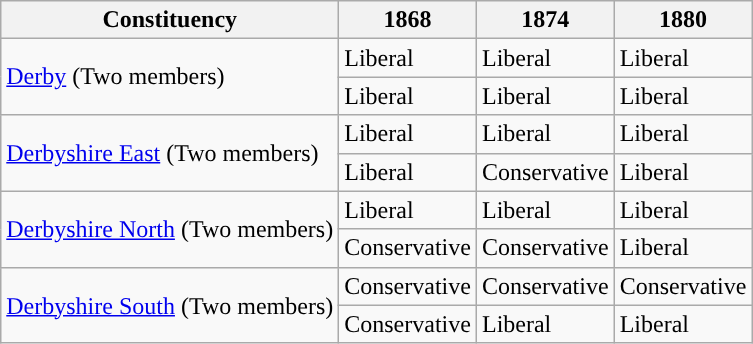<table class="wikitable">
<tr>
<th>Constituency</th>
<th>1868</th>
<th>1874</th>
<th>1880</th>
</tr>
<tr>
<td rowspan="2"><a href='#'>Derby</a> (Two members)</td>
<td>Liberal</td>
<td>Liberal</td>
<td>Liberal</td>
</tr>
<tr>
<td>Liberal</td>
<td>Liberal</td>
<td>Liberal</td>
</tr>
<tr>
<td rowspan="2"><a href='#'>Derbyshire East</a> (Two members)</td>
<td>Liberal</td>
<td>Liberal</td>
<td>Liberal</td>
</tr>
<tr>
<td>Liberal</td>
<td>Conservative</td>
<td>Liberal</td>
</tr>
<tr>
<td rowspan="2"><a href='#'>Derbyshire North</a> (Two members)</td>
<td>Liberal</td>
<td>Liberal</td>
<td>Liberal</td>
</tr>
<tr>
<td>Conservative</td>
<td>Conservative</td>
<td>Liberal</td>
</tr>
<tr>
<td rowspan="2"><a href='#'>Derbyshire South</a> (Two members)</td>
<td>Conservative</td>
<td>Conservative</td>
<td>Conservative</td>
</tr>
<tr>
<td>Conservative</td>
<td>Liberal</td>
<td>Liberal</td>
</tr>
</table>
